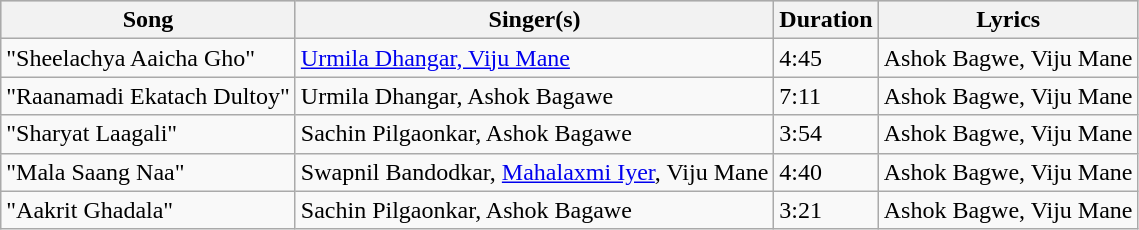<table class="wikitable">
<tr style="background:#ccc; text-align:center;">
<th>Song</th>
<th>Singer(s)</th>
<th>Duration</th>
<th>Lyrics</th>
</tr>
<tr>
<td>"Sheelachya Aaicha Gho"</td>
<td><a href='#'>Urmila Dhangar, Viju Mane</a></td>
<td>4:45</td>
<td>Ashok Bagwe, Viju Mane</td>
</tr>
<tr>
<td>"Raanamadi Ekatach Dultoy"</td>
<td>Urmila Dhangar, Ashok Bagawe</td>
<td>7:11</td>
<td>Ashok Bagwe, Viju Mane</td>
</tr>
<tr>
<td>"Sharyat Laagali"</td>
<td>Sachin Pilgaonkar, Ashok Bagawe</td>
<td>3:54</td>
<td>Ashok Bagwe, Viju Mane</td>
</tr>
<tr>
<td>"Mala Saang Naa"</td>
<td>Swapnil Bandodkar, <a href='#'>Mahalaxmi Iyer</a>, Viju Mane</td>
<td>4:40</td>
<td>Ashok Bagwe, Viju Mane</td>
</tr>
<tr>
<td>"Aakrit Ghadala"</td>
<td>Sachin Pilgaonkar, Ashok Bagawe</td>
<td>3:21</td>
<td>Ashok Bagwe, Viju Mane</td>
</tr>
</table>
